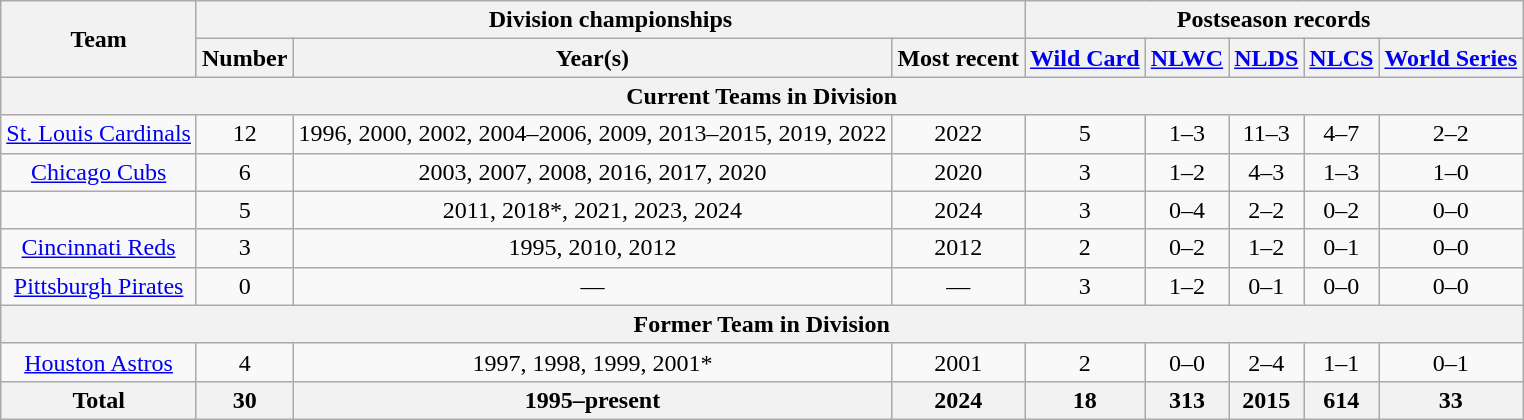<table class="wikitable" style="text-align:center;">
<tr>
<th rowspan=2>Team</th>
<th colspan=3>Division championships</th>
<th colspan="5">Postseason records</th>
</tr>
<tr>
<th>Number</th>
<th>Year(s)</th>
<th>Most recent</th>
<th><a href='#'>Wild Card</a></th>
<th><a href='#'>NLWC</a></th>
<th><a href='#'>NLDS</a></th>
<th><a href='#'>NLCS</a></th>
<th><a href='#'>World Series</a></th>
</tr>
<tr>
<th colspan="9">Current Teams in Division</th>
</tr>
<tr>
<td><a href='#'>St. Louis Cardinals</a></td>
<td>12</td>
<td>1996, 2000, 2002, 2004–2006, 2009, 2013–2015, 2019, 2022</td>
<td>2022</td>
<td>5</td>
<td>1–3</td>
<td>11–3</td>
<td>4–7</td>
<td>2–2</td>
</tr>
<tr>
<td><a href='#'>Chicago Cubs</a></td>
<td>6</td>
<td>2003, 2007, 2008, 2016, 2017, 2020</td>
<td>2020</td>
<td>3</td>
<td>1–2</td>
<td>4–3</td>
<td>1–3</td>
<td>1–0</td>
</tr>
<tr>
<td></td>
<td>5</td>
<td>2011, 2018*, 2021, 2023, 2024</td>
<td>2024</td>
<td>3</td>
<td>0–4</td>
<td>2–2</td>
<td>0–2</td>
<td>0–0</td>
</tr>
<tr>
<td><a href='#'>Cincinnati Reds</a></td>
<td>3</td>
<td>1995, 2010, 2012</td>
<td>2012</td>
<td>2</td>
<td>0–2</td>
<td>1–2</td>
<td>0–1</td>
<td>0–0</td>
</tr>
<tr>
<td><a href='#'>Pittsburgh Pirates</a></td>
<td>0</td>
<td>—</td>
<td>—</td>
<td>3</td>
<td>1–2</td>
<td>0–1</td>
<td>0–0</td>
<td>0–0</td>
</tr>
<tr>
<th colspan="9">Former Team in Division</th>
</tr>
<tr>
<td><a href='#'>Houston Astros</a></td>
<td>4</td>
<td>1997, 1998, 1999, 2001*</td>
<td>2001</td>
<td>2</td>
<td>0–0</td>
<td>2–4</td>
<td>1–1</td>
<td>0–1</td>
</tr>
<tr>
<th>Total</th>
<th>30</th>
<th>1995–present</th>
<th>2024</th>
<th>18</th>
<th>313</th>
<th>2015</th>
<th>614</th>
<th>33</th>
</tr>
</table>
